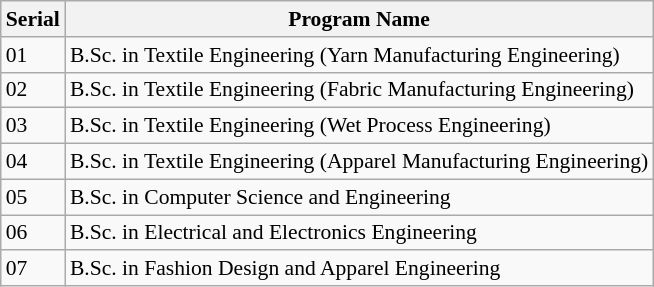<table class="wikitable sortable" style="font-size:90%">
<tr>
<th>Serial</th>
<th>Program Name</th>
</tr>
<tr>
<td>01</td>
<td>B.Sc. in Textile Engineering (Yarn Manufacturing Engineering)</td>
</tr>
<tr>
<td>02</td>
<td>B.Sc. in Textile Engineering (Fabric Manufacturing Engineering)</td>
</tr>
<tr>
<td>03</td>
<td>B.Sc. in Textile Engineering (Wet Process Engineering)</td>
</tr>
<tr>
<td>04</td>
<td>B.Sc. in Textile Engineering (Apparel Manufacturing Engineering)</td>
</tr>
<tr>
<td>05</td>
<td>B.Sc. in Computer Science and Engineering</td>
</tr>
<tr>
<td>06</td>
<td>B.Sc.  in Electrical and Electronics Engineering</td>
</tr>
<tr>
<td>07</td>
<td>B.Sc. in Fashion Design and Apparel Engineering</td>
</tr>
</table>
